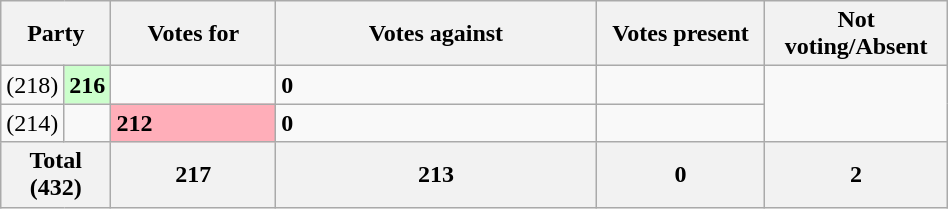<table class="wikitable mw-collapsible mw-collapsed" style="width:50%;">
<tr>
<th colspan="2">Party</th>
<th style="width:20%;">Votes for</th>
<th style="width:40%;">Votes against</th>
<th style="width:20%;">Votes present</th>
<th style="width:20%;">Not voting/Absent</th>
</tr>
<tr>
<td> (218)</td>
<td style="background:#cfc;"><strong>216</strong></td>
<td></td>
<td><strong>0</strong></td>
<td></td>
</tr>
<tr>
<td> (214)</td>
<td></td>
<td style="background:#ffaeb9;"><strong>212</strong></td>
<td><strong>0</strong></td>
<td></td>
</tr>
<tr>
<th colspan="2">Total (432)</th>
<th>217</th>
<th>213</th>
<th>0</th>
<th>2</th>
</tr>
</table>
